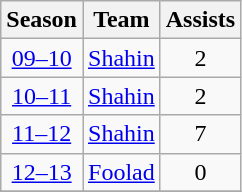<table class="wikitable" style="text-align: center;">
<tr>
<th>Season</th>
<th>Team</th>
<th>Assists</th>
</tr>
<tr>
<td><a href='#'>09–10</a></td>
<td align="left"><a href='#'>Shahin</a></td>
<td>2</td>
</tr>
<tr>
<td><a href='#'>10–11</a></td>
<td align="left"><a href='#'>Shahin</a></td>
<td>2</td>
</tr>
<tr>
<td><a href='#'>11–12</a></td>
<td align="left"><a href='#'>Shahin</a></td>
<td>7</td>
</tr>
<tr>
<td><a href='#'>12–13</a></td>
<td align="left"><a href='#'>Foolad</a></td>
<td>0</td>
</tr>
<tr>
</tr>
</table>
